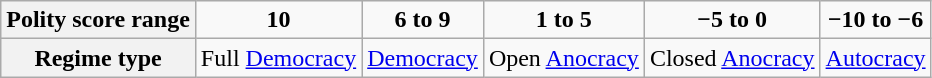<table class=wikitable style="text-align:center;">
<tr>
<th>Polity score range</th>
<td><strong>10</strong></td>
<td><strong>6 to 9</strong></td>
<td><strong>1 to 5</strong></td>
<td><strong>−5 to 0</strong></td>
<td><strong>−10 to −6</strong></td>
</tr>
<tr>
<th>Regime type</th>
<td>Full <a href='#'>Democracy</a></td>
<td><a href='#'>Democracy</a></td>
<td>Open <a href='#'>Anocracy</a></td>
<td>Closed <a href='#'>Anocracy</a></td>
<td><a href='#'>Autocracy</a></td>
</tr>
</table>
